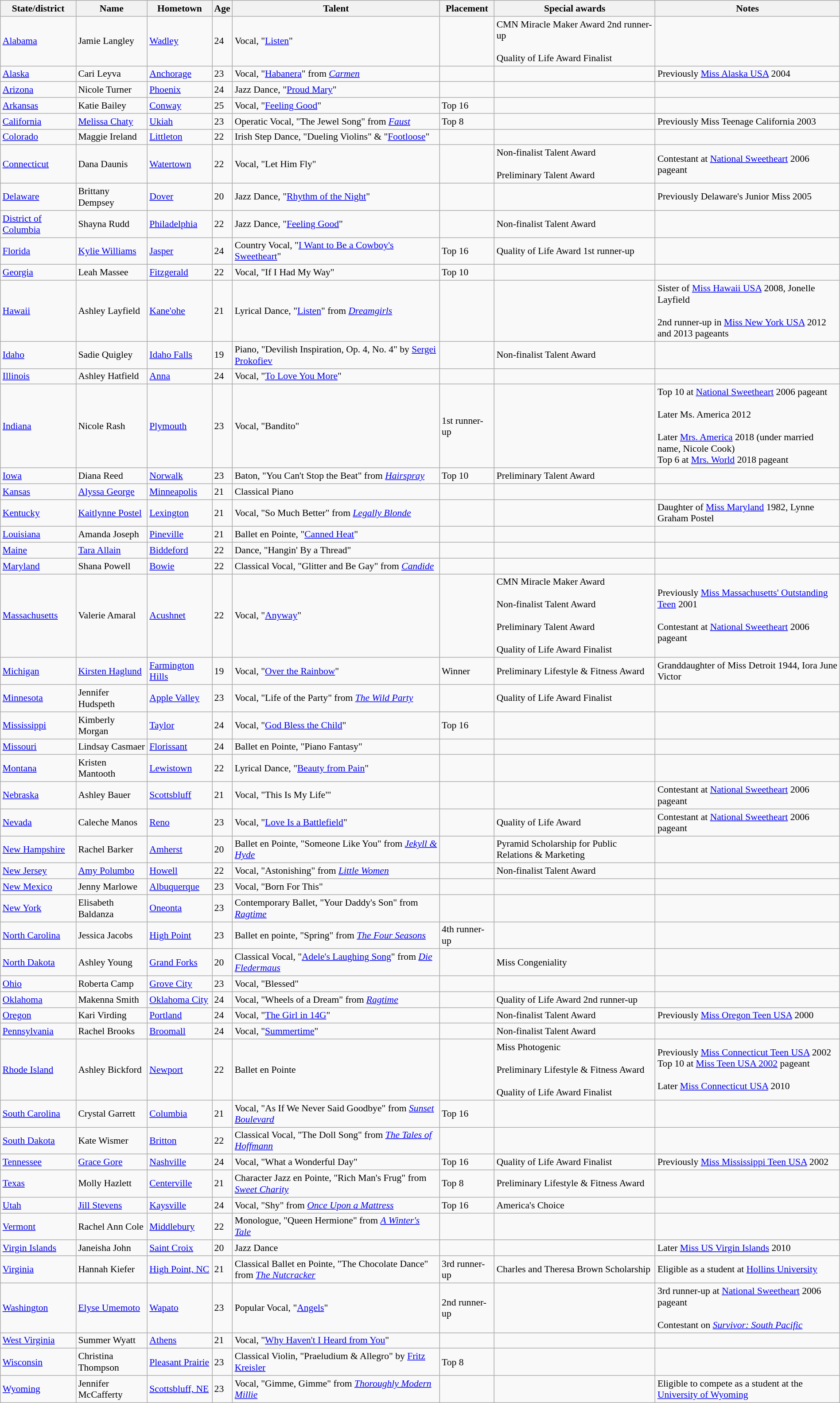<table class="wikitable sortable" style="width:100%; font-size:90%;">
<tr>
<th>State/district</th>
<th>Name</th>
<th>Hometown</th>
<th>Age</th>
<th>Talent</th>
<th>Placement</th>
<th>Special awards</th>
<th>Notes</th>
</tr>
<tr>
<td><a href='#'>Alabama</a></td>
<td>Jamie Langley</td>
<td><a href='#'>Wadley</a></td>
<td>24</td>
<td>Vocal, "<a href='#'>Listen</a>"</td>
<td></td>
<td>CMN Miracle Maker Award 2nd runner-up<br><br>Quality of Life Award Finalist</td>
<td></td>
</tr>
<tr>
<td><a href='#'>Alaska</a></td>
<td>Cari Leyva</td>
<td><a href='#'>Anchorage</a></td>
<td>23</td>
<td>Vocal, "<a href='#'>Habanera</a>" from <em><a href='#'>Carmen</a></em></td>
<td></td>
<td></td>
<td>Previously <a href='#'>Miss Alaska USA</a> 2004</td>
</tr>
<tr>
<td><a href='#'>Arizona</a></td>
<td>Nicole Turner</td>
<td><a href='#'>Phoenix</a></td>
<td>24</td>
<td>Jazz Dance, "<a href='#'>Proud Mary</a>"</td>
<td></td>
<td></td>
<td></td>
</tr>
<tr>
<td><a href='#'>Arkansas</a></td>
<td>Katie Bailey</td>
<td><a href='#'>Conway</a></td>
<td>25</td>
<td>Vocal, "<a href='#'>Feeling Good</a>"</td>
<td>Top 16</td>
<td></td>
<td></td>
</tr>
<tr>
<td><a href='#'>California</a></td>
<td><a href='#'>Melissa Chaty</a></td>
<td><a href='#'>Ukiah</a></td>
<td>23</td>
<td>Operatic Vocal, "The Jewel Song" from <em><a href='#'>Faust</a></em></td>
<td>Top 8</td>
<td></td>
<td>Previously Miss Teenage California 2003</td>
</tr>
<tr>
<td><a href='#'>Colorado</a></td>
<td>Maggie Ireland</td>
<td><a href='#'>Littleton</a></td>
<td>22</td>
<td>Irish Step Dance, "Dueling Violins" & "<a href='#'>Footloose</a>"</td>
<td></td>
<td></td>
<td></td>
</tr>
<tr>
<td><a href='#'>Connecticut</a></td>
<td>Dana Daunis</td>
<td><a href='#'>Watertown</a></td>
<td>22</td>
<td>Vocal, "Let Him Fly"</td>
<td></td>
<td>Non-finalist Talent Award<br><br>Preliminary Talent Award</td>
<td>Contestant at <a href='#'>National Sweetheart</a> 2006 pageant</td>
</tr>
<tr>
<td><a href='#'>Delaware</a></td>
<td>Brittany Dempsey</td>
<td><a href='#'>Dover</a></td>
<td>20</td>
<td>Jazz Dance, "<a href='#'>Rhythm of the Night</a>"</td>
<td></td>
<td></td>
<td>Previously Delaware's Junior Miss 2005</td>
</tr>
<tr>
<td><a href='#'>District of Columbia</a></td>
<td>Shayna Rudd</td>
<td><a href='#'>Philadelphia</a></td>
<td>22</td>
<td>Jazz Dance, "<a href='#'>Feeling Good</a>"</td>
<td></td>
<td>Non-finalist Talent Award</td>
<td></td>
</tr>
<tr>
<td><a href='#'>Florida</a></td>
<td><a href='#'>Kylie Williams</a></td>
<td><a href='#'>Jasper</a></td>
<td>24</td>
<td>Country Vocal, "<a href='#'>I Want to Be a Cowboy's Sweetheart</a>"</td>
<td>Top 16</td>
<td>Quality of Life Award 1st runner-up</td>
<td></td>
</tr>
<tr>
<td><a href='#'>Georgia</a></td>
<td>Leah Massee</td>
<td><a href='#'>Fitzgerald</a></td>
<td>22</td>
<td>Vocal, "If I Had My Way"</td>
<td>Top 10</td>
<td></td>
<td></td>
</tr>
<tr>
<td><a href='#'>Hawaii</a></td>
<td>Ashley Layfield</td>
<td><a href='#'>Kane'ohe</a></td>
<td>21</td>
<td>Lyrical Dance, "<a href='#'>Listen</a>" from <em><a href='#'>Dreamgirls</a></em></td>
<td></td>
<td></td>
<td>Sister of <a href='#'>Miss Hawaii USA</a> 2008, Jonelle Layfield<br><br>2nd runner-up in <a href='#'>Miss New York USA</a> 2012 and 2013 pageants</td>
</tr>
<tr>
<td><a href='#'>Idaho</a></td>
<td>Sadie Quigley</td>
<td><a href='#'>Idaho Falls</a></td>
<td>19</td>
<td>Piano, "Devilish Inspiration, Op. 4, No. 4" by <a href='#'>Sergei Prokofiev</a></td>
<td></td>
<td>Non-finalist Talent Award</td>
<td></td>
</tr>
<tr>
<td><a href='#'>Illinois</a></td>
<td>Ashley Hatfield</td>
<td><a href='#'>Anna</a></td>
<td>24</td>
<td>Vocal, "<a href='#'>To Love You More</a>"</td>
<td></td>
<td></td>
<td></td>
</tr>
<tr>
<td><a href='#'>Indiana</a></td>
<td>Nicole Rash</td>
<td><a href='#'>Plymouth</a></td>
<td>23</td>
<td>Vocal, "Bandito"</td>
<td>1st runner-up</td>
<td></td>
<td>Top 10 at <a href='#'>National Sweetheart</a> 2006 pageant<br><br>Later Ms. America 2012<br><br>Later <a href='#'>Mrs. America</a> 2018 (under married name, Nicole Cook)<br>Top 6 at <a href='#'>Mrs. World</a> 2018 pageant</td>
</tr>
<tr>
<td><a href='#'>Iowa</a></td>
<td>Diana Reed</td>
<td><a href='#'>Norwalk</a></td>
<td>23</td>
<td>Baton, "You Can't Stop the Beat" from <em><a href='#'>Hairspray</a></em></td>
<td>Top 10</td>
<td>Preliminary Talent Award</td>
<td></td>
</tr>
<tr>
<td><a href='#'>Kansas</a></td>
<td><a href='#'>Alyssa George</a></td>
<td><a href='#'>Minneapolis</a></td>
<td>21</td>
<td>Classical Piano</td>
<td></td>
<td></td>
<td></td>
</tr>
<tr>
<td><a href='#'>Kentucky</a></td>
<td><a href='#'>Kaitlynne Postel</a></td>
<td><a href='#'>Lexington</a></td>
<td>21</td>
<td>Vocal, "So Much Better" from <em><a href='#'>Legally Blonde</a></em></td>
<td></td>
<td></td>
<td>Daughter of <a href='#'>Miss Maryland</a> 1982, Lynne Graham Postel</td>
</tr>
<tr>
<td><a href='#'>Louisiana</a></td>
<td>Amanda Joseph</td>
<td><a href='#'>Pineville</a></td>
<td>21</td>
<td>Ballet en Pointe, "<a href='#'>Canned Heat</a>"</td>
<td></td>
<td></td>
<td></td>
</tr>
<tr>
<td><a href='#'>Maine</a></td>
<td><a href='#'>Tara Allain</a></td>
<td><a href='#'>Biddeford</a></td>
<td>22</td>
<td>Dance, "Hangin' By a Thread"</td>
<td></td>
<td></td>
<td></td>
</tr>
<tr>
<td><a href='#'>Maryland</a></td>
<td>Shana Powell</td>
<td><a href='#'>Bowie</a></td>
<td>22</td>
<td>Classical Vocal, "Glitter and Be Gay" from <em><a href='#'>Candide</a></em></td>
<td></td>
<td></td>
<td></td>
</tr>
<tr>
<td><a href='#'>Massachusetts</a></td>
<td>Valerie Amaral</td>
<td><a href='#'>Acushnet</a></td>
<td>22</td>
<td>Vocal, "<a href='#'>Anyway</a>"</td>
<td></td>
<td>CMN Miracle Maker Award<br><br>Non-finalist Talent Award<br><br>Preliminary Talent Award<br><br>Quality of Life Award Finalist</td>
<td>Previously <a href='#'>Miss Massachusetts' Outstanding Teen</a> 2001<br><br>Contestant at <a href='#'>National Sweetheart</a> 2006 pageant</td>
</tr>
<tr>
<td><a href='#'>Michigan</a></td>
<td><a href='#'>Kirsten Haglund</a></td>
<td><a href='#'>Farmington Hills</a></td>
<td>19</td>
<td>Vocal, "<a href='#'>Over the Rainbow</a>"</td>
<td>Winner</td>
<td>Preliminary Lifestyle & Fitness Award</td>
<td>Granddaughter of Miss Detroit 1944, Iora June Victor</td>
</tr>
<tr>
<td><a href='#'>Minnesota</a></td>
<td>Jennifer Hudspeth</td>
<td><a href='#'>Apple Valley</a></td>
<td>23</td>
<td>Vocal, "Life of the Party" from <em><a href='#'>The Wild Party</a></em></td>
<td></td>
<td>Quality of Life Award Finalist</td>
<td></td>
</tr>
<tr>
<td><a href='#'>Mississippi</a></td>
<td>Kimberly Morgan</td>
<td><a href='#'>Taylor</a></td>
<td>24</td>
<td>Vocal, "<a href='#'>God Bless the Child</a>"</td>
<td>Top 16</td>
<td></td>
<td></td>
</tr>
<tr>
<td><a href='#'>Missouri</a></td>
<td>Lindsay Casmaer</td>
<td><a href='#'>Florissant</a></td>
<td>24</td>
<td>Ballet en Pointe, "Piano Fantasy"</td>
<td></td>
<td></td>
<td></td>
</tr>
<tr>
<td><a href='#'>Montana</a></td>
<td>Kristen Mantooth</td>
<td><a href='#'>Lewistown</a></td>
<td>22</td>
<td>Lyrical Dance, "<a href='#'>Beauty from Pain</a>"</td>
<td></td>
<td></td>
<td></td>
</tr>
<tr>
<td><a href='#'>Nebraska</a></td>
<td>Ashley Bauer</td>
<td><a href='#'>Scottsbluff</a></td>
<td>21</td>
<td>Vocal, "This Is My Life"'</td>
<td></td>
<td></td>
<td>Contestant at <a href='#'>National Sweetheart</a> 2006 pageant</td>
</tr>
<tr>
<td><a href='#'>Nevada</a></td>
<td>Caleche Manos</td>
<td><a href='#'>Reno</a></td>
<td>23</td>
<td>Vocal, "<a href='#'>Love Is a Battlefield</a>"</td>
<td></td>
<td>Quality of Life Award</td>
<td>Contestant at <a href='#'>National Sweetheart</a> 2006 pageant</td>
</tr>
<tr>
<td><a href='#'>New Hampshire</a></td>
<td>Rachel Barker</td>
<td><a href='#'>Amherst</a></td>
<td>20</td>
<td>Ballet en Pointe, "Someone Like You" from <em><a href='#'>Jekyll & Hyde</a></em></td>
<td></td>
<td>Pyramid Scholarship for Public Relations & Marketing</td>
<td></td>
</tr>
<tr>
<td><a href='#'>New Jersey</a></td>
<td><a href='#'>Amy Polumbo</a></td>
<td><a href='#'>Howell</a></td>
<td>22</td>
<td>Vocal, "Astonishing" from <em><a href='#'>Little Women</a></em></td>
<td></td>
<td>Non-finalist Talent Award</td>
<td></td>
</tr>
<tr>
<td><a href='#'>New Mexico</a></td>
<td>Jenny Marlowe</td>
<td><a href='#'>Albuquerque</a></td>
<td>23</td>
<td>Vocal, "Born For This"</td>
<td></td>
<td></td>
<td></td>
</tr>
<tr>
<td><a href='#'>New York</a></td>
<td>Elisabeth Baldanza</td>
<td><a href='#'>Oneonta</a></td>
<td>23</td>
<td>Contemporary Ballet, "Your Daddy's Son" from <em><a href='#'>Ragtime</a></em></td>
<td></td>
<td></td>
<td></td>
</tr>
<tr>
<td><a href='#'>North Carolina</a></td>
<td>Jessica Jacobs</td>
<td><a href='#'>High Point</a></td>
<td>23</td>
<td>Ballet en pointe, "Spring" from <em><a href='#'>The Four Seasons</a></em></td>
<td>4th runner-up</td>
<td></td>
<td></td>
</tr>
<tr>
<td><a href='#'>North Dakota</a></td>
<td>Ashley Young</td>
<td><a href='#'>Grand Forks</a></td>
<td>20</td>
<td>Classical Vocal, "<a href='#'>Adele's Laughing Song</a>" from <em><a href='#'>Die Fledermaus</a></em></td>
<td></td>
<td>Miss Congeniality</td>
<td></td>
</tr>
<tr>
<td><a href='#'>Ohio</a></td>
<td>Roberta Camp</td>
<td><a href='#'>Grove City</a></td>
<td>23</td>
<td>Vocal, "Blessed"</td>
<td></td>
<td></td>
<td></td>
</tr>
<tr>
<td><a href='#'>Oklahoma</a></td>
<td>Makenna Smith</td>
<td><a href='#'>Oklahoma City</a></td>
<td>24</td>
<td>Vocal, "Wheels of a Dream" from <em><a href='#'>Ragtime</a></em></td>
<td></td>
<td>Quality of Life Award 2nd runner-up</td>
<td></td>
</tr>
<tr>
<td><a href='#'>Oregon</a></td>
<td>Kari Virding</td>
<td><a href='#'>Portland</a></td>
<td>24</td>
<td>Vocal, "<a href='#'>The Girl in 14G</a>"</td>
<td></td>
<td>Non-finalist Talent Award</td>
<td>Previously <a href='#'>Miss Oregon Teen USA</a> 2000</td>
</tr>
<tr>
<td><a href='#'>Pennsylvania</a></td>
<td>Rachel Brooks</td>
<td><a href='#'>Broomall</a></td>
<td>24</td>
<td>Vocal, "<a href='#'>Summertime</a>"</td>
<td></td>
<td>Non-finalist Talent Award</td>
<td></td>
</tr>
<tr>
<td><a href='#'>Rhode Island</a></td>
<td>Ashley Bickford</td>
<td><a href='#'>Newport</a></td>
<td>22</td>
<td>Ballet en Pointe</td>
<td></td>
<td>Miss Photogenic<br><br>Preliminary Lifestyle & Fitness Award<br><br>Quality of Life Award Finalist</td>
<td>Previously <a href='#'>Miss Connecticut Teen USA</a> 2002<br>Top 10 at <a href='#'>Miss Teen USA 2002</a> pageant<br><br>Later <a href='#'>Miss Connecticut USA</a> 2010</td>
</tr>
<tr>
<td><a href='#'>South Carolina</a></td>
<td>Crystal Garrett</td>
<td><a href='#'>Columbia</a></td>
<td>21</td>
<td>Vocal, "As If We Never Said Goodbye" from <em><a href='#'>Sunset Boulevard</a></em></td>
<td>Top 16</td>
<td></td>
<td></td>
</tr>
<tr>
<td><a href='#'>South Dakota</a></td>
<td>Kate Wismer</td>
<td><a href='#'>Britton</a></td>
<td>22</td>
<td>Classical Vocal, "The Doll Song" from <em><a href='#'>The Tales of Hoffmann</a></em></td>
<td></td>
<td></td>
<td></td>
</tr>
<tr>
<td><a href='#'>Tennessee</a></td>
<td><a href='#'>Grace Gore</a></td>
<td><a href='#'>Nashville</a></td>
<td>24</td>
<td>Vocal, "What a Wonderful Day"</td>
<td>Top 16</td>
<td>Quality of Life Award Finalist</td>
<td>Previously <a href='#'>Miss Mississippi Teen USA</a> 2002</td>
</tr>
<tr>
<td><a href='#'>Texas</a></td>
<td>Molly Hazlett</td>
<td><a href='#'>Centerville</a></td>
<td>21</td>
<td>Character Jazz en Pointe, "Rich Man's Frug" from <em><a href='#'>Sweet Charity</a></em></td>
<td>Top 8</td>
<td>Preliminary Lifestyle & Fitness Award</td>
<td></td>
</tr>
<tr>
<td><a href='#'>Utah</a></td>
<td><a href='#'>Jill Stevens</a></td>
<td><a href='#'>Kaysville</a></td>
<td>24</td>
<td>Vocal, "Shy" from <em><a href='#'>Once Upon a Mattress</a></em></td>
<td>Top 16</td>
<td>America's Choice</td>
<td></td>
</tr>
<tr>
<td><a href='#'>Vermont</a></td>
<td>Rachel Ann Cole</td>
<td><a href='#'>Middlebury</a></td>
<td>22</td>
<td>Monologue, "Queen Hermione" from <em><a href='#'>A Winter's Tale</a></em></td>
<td></td>
<td></td>
<td></td>
</tr>
<tr>
<td><a href='#'>Virgin Islands</a></td>
<td>Janeisha John</td>
<td><a href='#'>Saint Croix</a></td>
<td>20</td>
<td>Jazz Dance</td>
<td></td>
<td></td>
<td>Later <a href='#'>Miss US Virgin Islands</a> 2010</td>
</tr>
<tr>
<td><a href='#'>Virginia</a></td>
<td>Hannah Kiefer</td>
<td><a href='#'>High Point, NC</a></td>
<td>21</td>
<td>Classical Ballet en Pointe, "The Chocolate Dance" from <em><a href='#'>The Nutcracker</a></em></td>
<td>3rd runner-up</td>
<td>Charles and Theresa Brown Scholarship</td>
<td>Eligible as a student at <a href='#'>Hollins University</a></td>
</tr>
<tr>
<td><a href='#'>Washington</a></td>
<td><a href='#'>Elyse Umemoto</a></td>
<td><a href='#'>Wapato</a></td>
<td>23</td>
<td>Popular Vocal, "<a href='#'>Angels</a>"</td>
<td>2nd runner-up</td>
<td></td>
<td>3rd runner-up at <a href='#'>National Sweetheart</a> 2006 pageant<br><br>Contestant on <em><a href='#'>Survivor: South Pacific</a></em></td>
</tr>
<tr>
<td><a href='#'>West Virginia</a></td>
<td>Summer Wyatt</td>
<td><a href='#'>Athens</a></td>
<td>21</td>
<td>Vocal, "<a href='#'>Why Haven't I Heard from You</a>"</td>
<td></td>
<td></td>
<td></td>
</tr>
<tr>
<td><a href='#'>Wisconsin</a></td>
<td>Christina Thompson</td>
<td><a href='#'>Pleasant Prairie</a></td>
<td>23</td>
<td>Classical Violin, "Praeludium & Allegro" by <a href='#'>Fritz Kreisler</a></td>
<td>Top 8</td>
<td></td>
<td></td>
</tr>
<tr>
<td><a href='#'>Wyoming</a></td>
<td>Jennifer McCafferty</td>
<td><a href='#'>Scottsbluff, NE</a></td>
<td>23</td>
<td>Vocal, "Gimme, Gimme" from <em><a href='#'>Thoroughly Modern Millie</a></em></td>
<td></td>
<td></td>
<td>Eligible to compete as a student at the <a href='#'>University of Wyoming</a></td>
</tr>
</table>
